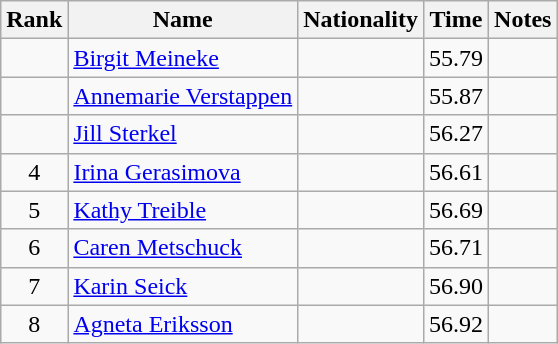<table class="wikitable sortable" style="text-align:center">
<tr>
<th>Rank</th>
<th>Name</th>
<th>Nationality</th>
<th>Time</th>
<th>Notes</th>
</tr>
<tr>
<td></td>
<td align=left><a href='#'>Birgit Meineke</a></td>
<td align=left></td>
<td>55.79</td>
<td></td>
</tr>
<tr>
<td></td>
<td align=left><a href='#'>Annemarie Verstappen</a></td>
<td align=left></td>
<td>55.87</td>
<td></td>
</tr>
<tr>
<td></td>
<td align=left><a href='#'>Jill Sterkel</a></td>
<td align=left></td>
<td>56.27</td>
<td></td>
</tr>
<tr>
<td>4</td>
<td align=left><a href='#'>Irina Gerasimova</a></td>
<td align=left></td>
<td>56.61</td>
<td></td>
</tr>
<tr>
<td>5</td>
<td align=left><a href='#'>Kathy Treible</a></td>
<td align=left></td>
<td>56.69</td>
<td></td>
</tr>
<tr>
<td>6</td>
<td align=left><a href='#'>Caren Metschuck</a></td>
<td align=left></td>
<td>56.71</td>
<td></td>
</tr>
<tr>
<td>7</td>
<td align=left><a href='#'>Karin Seick</a></td>
<td align=left></td>
<td>56.90</td>
<td></td>
</tr>
<tr>
<td>8</td>
<td align=left><a href='#'>Agneta Eriksson</a></td>
<td align=left></td>
<td>56.92</td>
<td></td>
</tr>
</table>
